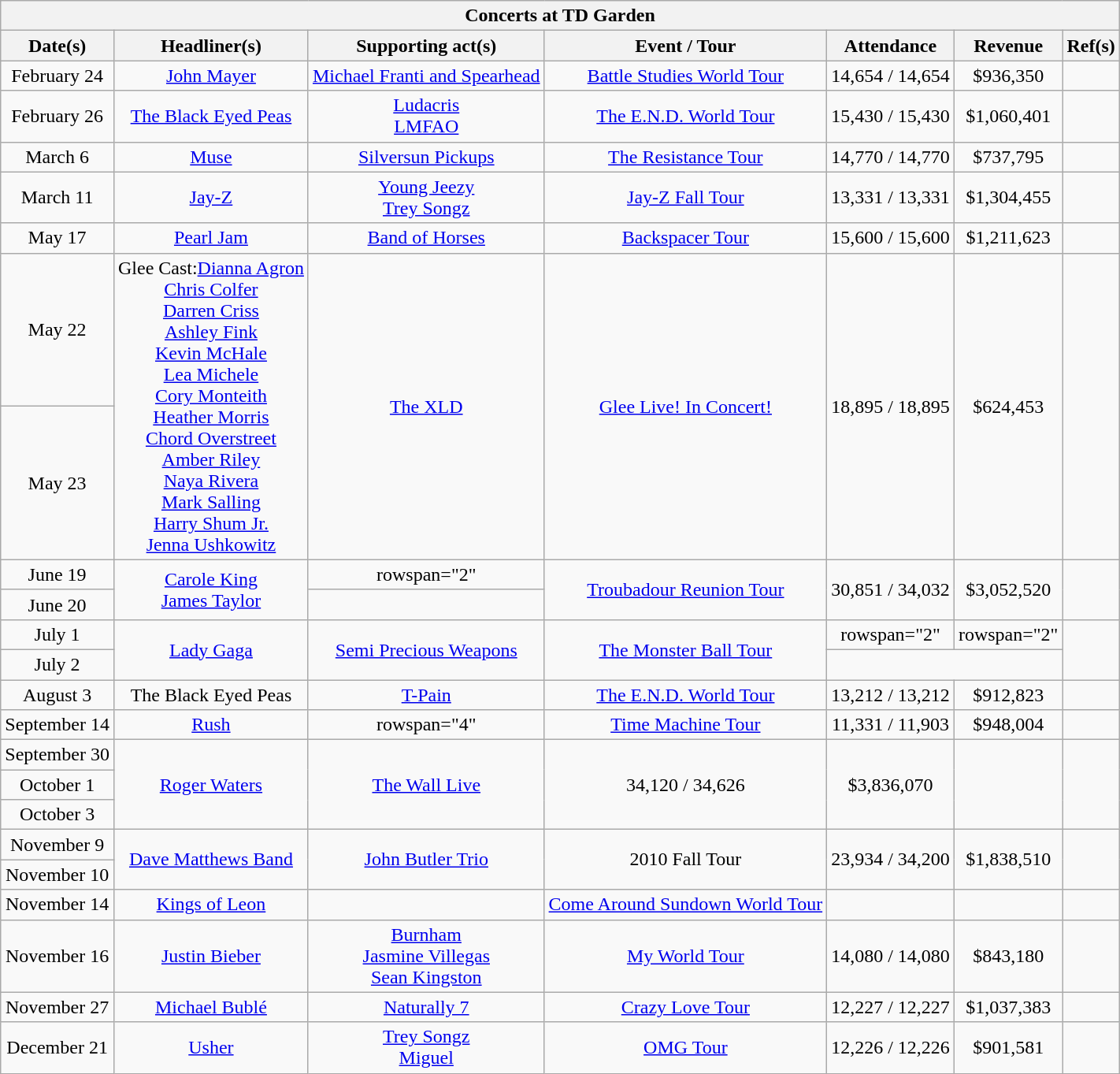<table class="wikitable mw-collapsible mw-collapsed" style="text-align:center;">
<tr>
<th colspan="7">Concerts at TD Garden</th>
</tr>
<tr>
<th>Date(s)</th>
<th>Headliner(s)</th>
<th>Supporting act(s)</th>
<th>Event / Tour</th>
<th>Attendance</th>
<th>Revenue</th>
<th>Ref(s)</th>
</tr>
<tr>
<td>February 24</td>
<td><a href='#'>John Mayer</a></td>
<td><a href='#'>Michael Franti and Spearhead</a></td>
<td><a href='#'>Battle Studies World Tour</a></td>
<td>14,654 / 14,654</td>
<td>$936,350</td>
<td></td>
</tr>
<tr>
<td>February 26</td>
<td><a href='#'>The Black Eyed Peas</a></td>
<td><a href='#'>Ludacris</a><br><a href='#'>LMFAO</a></td>
<td><a href='#'>The E.N.D. World Tour</a></td>
<td>15,430 / 15,430</td>
<td>$1,060,401</td>
<td></td>
</tr>
<tr>
<td>March 6</td>
<td><a href='#'>Muse</a></td>
<td><a href='#'>Silversun Pickups</a></td>
<td><a href='#'>The Resistance Tour</a></td>
<td>14,770 / 14,770</td>
<td>$737,795</td>
<td></td>
</tr>
<tr>
<td>March 11</td>
<td><a href='#'>Jay-Z</a></td>
<td><a href='#'>Young Jeezy</a><br><a href='#'>Trey Songz</a></td>
<td><a href='#'>Jay-Z Fall Tour</a></td>
<td>13,331 / 13,331</td>
<td>$1,304,455</td>
<td></td>
</tr>
<tr>
<td>May 17</td>
<td><a href='#'>Pearl Jam</a></td>
<td><a href='#'>Band of Horses</a></td>
<td><a href='#'>Backspacer Tour</a></td>
<td>15,600 / 15,600</td>
<td>$1,211,623</td>
<td></td>
</tr>
<tr>
<td>May 22</td>
<td rowspan="2">Glee Cast:<a href='#'>Dianna Agron</a><br><a href='#'>Chris Colfer</a><br> <a href='#'>Darren Criss</a><br><a href='#'>Ashley Fink</a><br><a href='#'>Kevin McHale</a><br><a href='#'>Lea Michele</a><br><a href='#'>Cory Monteith</a><br><a href='#'>Heather Morris</a><br><a href='#'>Chord Overstreet</a><br><a href='#'>Amber Riley</a><br><a href='#'>Naya Rivera</a><br><a href='#'>Mark Salling</a><br><a href='#'>Harry Shum Jr.</a><br><a href='#'>Jenna Ushkowitz</a></td>
<td rowspan="2"><a href='#'>The XLD</a></td>
<td rowspan="2"><a href='#'>Glee Live! In Concert!</a></td>
<td rowspan="2">18,895 / 18,895</td>
<td rowspan="2">$624,453</td>
<td rowspan="2"></td>
</tr>
<tr>
<td>May 23</td>
</tr>
<tr>
<td>June 19</td>
<td rowspan="2"><a href='#'>Carole King</a><br><a href='#'>James Taylor</a></td>
<td>rowspan="2" </td>
<td rowspan="2"><a href='#'>Troubadour Reunion Tour</a></td>
<td rowspan="2">30,851 / 34,032</td>
<td rowspan="2">$3,052,520</td>
<td rowspan="2"></td>
</tr>
<tr>
<td>June 20</td>
</tr>
<tr>
<td>July 1</td>
<td rowspan="2"><a href='#'>Lady Gaga</a></td>
<td rowspan="2"><a href='#'>Semi Precious Weapons</a></td>
<td rowspan="2"><a href='#'>The Monster Ball Tour</a></td>
<td>rowspan="2" </td>
<td>rowspan="2" </td>
<td rowspan="2"></td>
</tr>
<tr>
<td>July 2</td>
</tr>
<tr>
<td>August 3</td>
<td>The Black Eyed Peas</td>
<td><a href='#'>T-Pain</a></td>
<td><a href='#'>The E.N.D. World Tour</a></td>
<td>13,212 / 13,212</td>
<td>$912,823</td>
<td></td>
</tr>
<tr>
<td>September 14</td>
<td><a href='#'>Rush</a></td>
<td>rowspan="4" </td>
<td><a href='#'>Time Machine Tour</a></td>
<td>11,331 / 11,903</td>
<td>$948,004</td>
<td></td>
</tr>
<tr>
<td>September 30</td>
<td rowspan="3"><a href='#'>Roger Waters</a></td>
<td rowspan="3"><a href='#'>The Wall Live</a></td>
<td rowspan="3">34,120 / 34,626</td>
<td rowspan="3">$3,836,070</td>
<td rowspan="3"></td>
</tr>
<tr>
<td>October 1</td>
</tr>
<tr>
<td>October 3</td>
</tr>
<tr>
<td>November 9</td>
<td rowspan="2"><a href='#'>Dave Matthews Band</a></td>
<td rowspan="2"><a href='#'>John Butler Trio</a></td>
<td rowspan="2">2010 Fall Tour</td>
<td rowspan="2">23,934 / 34,200</td>
<td rowspan="2">$1,838,510</td>
<td rowspan="2"></td>
</tr>
<tr>
<td>November 10</td>
</tr>
<tr>
<td>November 14</td>
<td><a href='#'>Kings of Leon</a></td>
<td></td>
<td><a href='#'>Come Around Sundown World Tour</a></td>
<td></td>
<td></td>
<td></td>
</tr>
<tr>
<td>November 16</td>
<td><a href='#'>Justin Bieber</a></td>
<td><a href='#'>Burnham</a><br><a href='#'>Jasmine Villegas</a><br><a href='#'>Sean Kingston</a></td>
<td><a href='#'>My World Tour</a></td>
<td>14,080 / 14,080</td>
<td>$843,180</td>
<td></td>
</tr>
<tr>
<td>November 27</td>
<td><a href='#'>Michael Bublé</a></td>
<td><a href='#'>Naturally 7</a></td>
<td><a href='#'>Crazy Love Tour</a></td>
<td>12,227 / 12,227</td>
<td>$1,037,383</td>
<td></td>
</tr>
<tr>
<td>December 21</td>
<td><a href='#'>Usher</a></td>
<td><a href='#'>Trey Songz</a><br><a href='#'>Miguel</a></td>
<td><a href='#'>OMG Tour</a></td>
<td>12,226 / 12,226</td>
<td>$901,581</td>
<td></td>
</tr>
</table>
